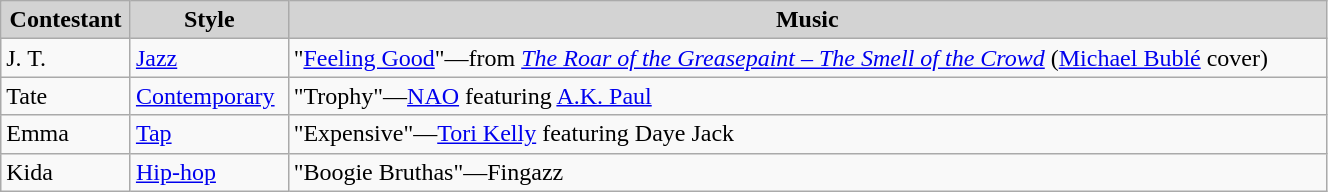<table class="wikitable" style="width:70%;">
<tr style="background:lightgrey; text-align:center;">
<td><strong>Contestant</strong></td>
<td><strong>Style</strong></td>
<td><strong>Music</strong></td>
</tr>
<tr>
<td>J. T.</td>
<td><a href='#'>Jazz</a></td>
<td>"<a href='#'>Feeling Good</a>"—from <em><a href='#'>The Roar of the Greasepaint – The Smell of the Crowd</a></em> (<a href='#'>Michael Bublé</a> cover)</td>
</tr>
<tr>
<td>Tate</td>
<td><a href='#'>Contemporary</a></td>
<td>"Trophy"—<a href='#'>NAO</a> featuring <a href='#'>A.K. Paul</a></td>
</tr>
<tr>
<td>Emma</td>
<td><a href='#'>Tap</a></td>
<td>"Expensive"—<a href='#'>Tori Kelly</a> featuring Daye Jack</td>
</tr>
<tr>
<td>Kida</td>
<td><a href='#'>Hip-hop</a></td>
<td>"Boogie Bruthas"—Fingazz</td>
</tr>
</table>
